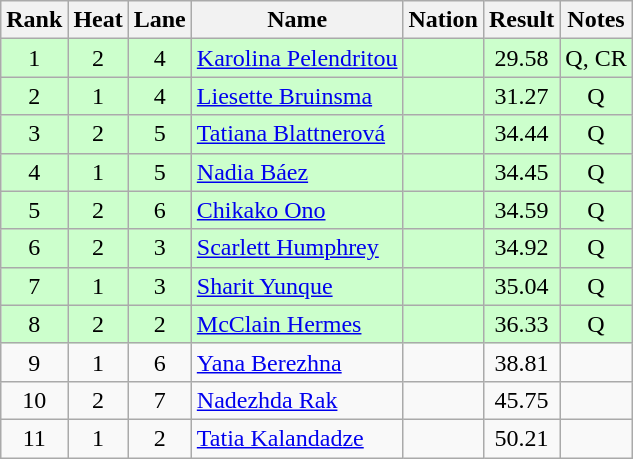<table class="wikitable sortable" style="text-align:center">
<tr>
<th>Rank</th>
<th>Heat</th>
<th>Lane</th>
<th>Name</th>
<th>Nation</th>
<th>Result</th>
<th>Notes</th>
</tr>
<tr bgcolor=ccffcc>
<td>1</td>
<td>2</td>
<td>4</td>
<td align=left><a href='#'>Karolina Pelendritou</a></td>
<td align=left></td>
<td>29.58</td>
<td>Q, CR</td>
</tr>
<tr bgcolor=ccffcc>
<td>2</td>
<td>1</td>
<td>4</td>
<td align=left><a href='#'>Liesette Bruinsma</a></td>
<td align=left></td>
<td>31.27</td>
<td>Q</td>
</tr>
<tr bgcolor=ccffcc>
<td>3</td>
<td>2</td>
<td>5</td>
<td align=left><a href='#'>Tatiana Blattnerová</a></td>
<td align=left></td>
<td>34.44</td>
<td>Q</td>
</tr>
<tr bgcolor=ccffcc>
<td>4</td>
<td>1</td>
<td>5</td>
<td align=left><a href='#'>Nadia Báez</a></td>
<td align=left></td>
<td>34.45</td>
<td>Q</td>
</tr>
<tr bgcolor=ccffcc>
<td>5</td>
<td>2</td>
<td>6</td>
<td align=left><a href='#'>Chikako Ono</a></td>
<td align=left></td>
<td>34.59</td>
<td>Q</td>
</tr>
<tr bgcolor=ccffcc>
<td>6</td>
<td>2</td>
<td>3</td>
<td align=left><a href='#'>Scarlett Humphrey</a></td>
<td align=left></td>
<td>34.92</td>
<td>Q</td>
</tr>
<tr bgcolor=ccffcc>
<td>7</td>
<td>1</td>
<td>3</td>
<td align=left><a href='#'>Sharit Yunque</a></td>
<td align=left></td>
<td>35.04</td>
<td>Q</td>
</tr>
<tr bgcolor=ccffcc>
<td>8</td>
<td>2</td>
<td>2</td>
<td align=left><a href='#'>McClain Hermes</a></td>
<td align=left></td>
<td>36.33</td>
<td>Q</td>
</tr>
<tr>
<td>9</td>
<td>1</td>
<td>6</td>
<td align=left><a href='#'>Yana Berezhna</a></td>
<td align=left></td>
<td>38.81</td>
<td></td>
</tr>
<tr>
<td>10</td>
<td>2</td>
<td>7</td>
<td align=left><a href='#'>Nadezhda Rak</a></td>
<td align=left></td>
<td>45.75</td>
<td></td>
</tr>
<tr>
<td>11</td>
<td>1</td>
<td>2</td>
<td align=left><a href='#'>Tatia Kalandadze</a></td>
<td align=left></td>
<td>50.21</td>
<td></td>
</tr>
</table>
